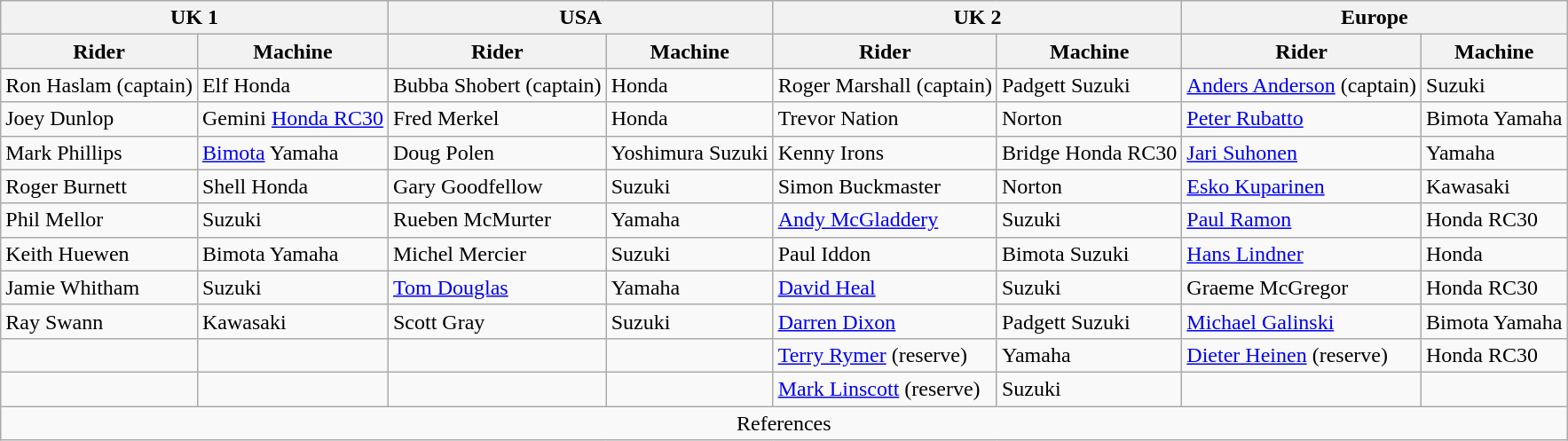<table class="wikitable">
<tr>
<th colspan=2>UK 1</th>
<th colspan=2>USA</th>
<th colspan=2>UK 2</th>
<th colspan=2>Europe</th>
</tr>
<tr>
<th>Rider</th>
<th>Machine</th>
<th>Rider</th>
<th>Machine</th>
<th>Rider</th>
<th>Machine</th>
<th>Rider</th>
<th>Machine</th>
</tr>
<tr>
<td>Ron Haslam (captain)</td>
<td>Elf Honda</td>
<td>Bubba Shobert (captain)</td>
<td>Honda</td>
<td>Roger Marshall (captain)</td>
<td>Padgett Suzuki</td>
<td><a href='#'>Anders Anderson</a>  (captain)</td>
<td>Suzuki</td>
</tr>
<tr>
<td>Joey Dunlop</td>
<td>Gemini <a href='#'>Honda RC30</a></td>
<td>Fred Merkel</td>
<td>Honda</td>
<td>Trevor Nation</td>
<td>Norton</td>
<td><a href='#'>Peter Rubatto</a> </td>
<td>Bimota Yamaha</td>
</tr>
<tr>
<td>Mark Phillips</td>
<td><a href='#'>Bimota</a> Yamaha</td>
<td>Doug Polen</td>
<td>Yoshimura Suzuki</td>
<td>Kenny Irons</td>
<td>Bridge Honda RC30</td>
<td><a href='#'>Jari Suhonen</a> </td>
<td>Yamaha</td>
</tr>
<tr>
<td>Roger Burnett</td>
<td>Shell Honda</td>
<td>Gary Goodfellow </td>
<td>Suzuki</td>
<td>Simon Buckmaster</td>
<td>Norton</td>
<td><a href='#'>Esko Kuparinen</a> </td>
<td>Kawasaki</td>
</tr>
<tr>
<td>Phil Mellor</td>
<td>Suzuki</td>
<td>Rueben McMurter </td>
<td>Yamaha</td>
<td><a href='#'>Andy McGladdery</a></td>
<td>Suzuki</td>
<td><a href='#'>Paul Ramon</a> </td>
<td>Honda RC30</td>
</tr>
<tr>
<td>Keith Huewen</td>
<td>Bimota Yamaha</td>
<td>Michel Mercier </td>
<td>Suzuki</td>
<td>Paul Iddon</td>
<td>Bimota Suzuki</td>
<td><a href='#'>Hans Lindner</a> </td>
<td>Honda</td>
</tr>
<tr>
<td>Jamie Whitham</td>
<td>Suzuki</td>
<td><a href='#'>Tom Douglas</a> </td>
<td>Yamaha</td>
<td><a href='#'>David Heal</a></td>
<td>Suzuki</td>
<td>Graeme McGregor </td>
<td>Honda RC30</td>
</tr>
<tr>
<td>Ray Swann</td>
<td>Kawasaki</td>
<td>Scott Gray</td>
<td>Suzuki</td>
<td><a href='#'>Darren Dixon</a></td>
<td>Padgett Suzuki</td>
<td><a href='#'>Michael Galinski</a> </td>
<td>Bimota Yamaha</td>
</tr>
<tr>
<td></td>
<td></td>
<td></td>
<td></td>
<td><a href='#'>Terry Rymer</a> (reserve)</td>
<td>Yamaha</td>
<td><a href='#'>Dieter Heinen</a>  (reserve)</td>
<td>Honda RC30</td>
</tr>
<tr>
<td></td>
<td></td>
<td></td>
<td></td>
<td><a href='#'>Mark Linscott</a> (reserve)</td>
<td>Suzuki</td>
<td></td>
<td></td>
</tr>
<tr>
<td colspan=8 align="center">References</td>
</tr>
</table>
